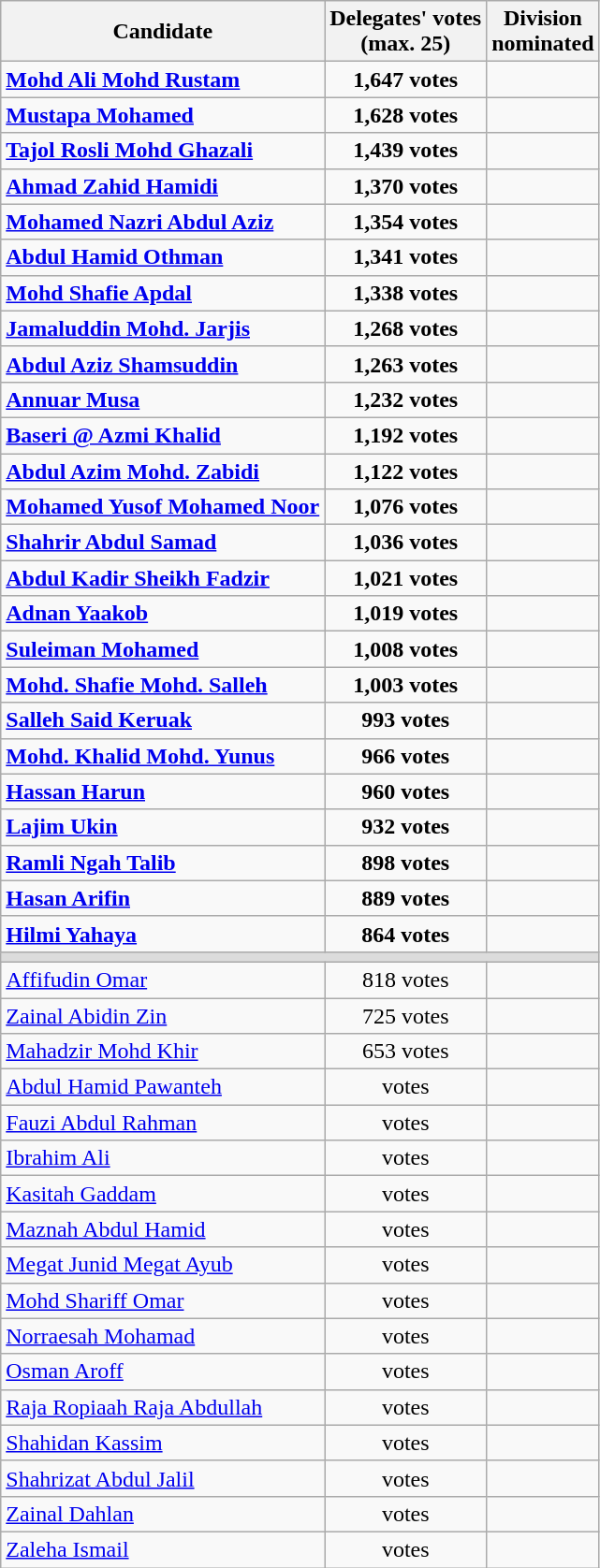<table class="wikitable sortable">
<tr>
<th>Candidate</th>
<th>Delegates' votes<br>(max. 25)</th>
<th>Division<br>nominated</th>
</tr>
<tr>
<td><strong><a href='#'>Mohd Ali Mohd Rustam</a></strong></td>
<td align=center><strong>1,647 votes</strong></td>
<td align=center><strong></strong></td>
</tr>
<tr>
<td><strong><a href='#'>Mustapa Mohamed</a></strong></td>
<td align=center><strong>1,628 votes</strong></td>
<td align=center><strong></strong></td>
</tr>
<tr>
<td><strong><a href='#'>Tajol Rosli Mohd Ghazali</a></strong></td>
<td align=center><strong>1,439 votes</strong></td>
<td align=center><strong></strong></td>
</tr>
<tr>
<td><strong><a href='#'>Ahmad Zahid Hamidi</a></strong></td>
<td align=center><strong>1,370 votes</strong></td>
<td align=center><strong></strong></td>
</tr>
<tr>
<td><strong><a href='#'>Mohamed Nazri Abdul Aziz</a></strong></td>
<td align=center><strong>1,354 votes</strong></td>
<td align=center><strong></strong></td>
</tr>
<tr>
<td><strong><a href='#'>Abdul Hamid Othman</a></strong></td>
<td align=center><strong>1,341 votes</strong></td>
<td align=center><strong></strong></td>
</tr>
<tr>
<td><strong><a href='#'>Mohd Shafie Apdal</a></strong></td>
<td align=center><strong>1,338 votes</strong></td>
<td align=center><strong></strong></td>
</tr>
<tr>
<td><strong><a href='#'>Jamaluddin Mohd. Jarjis</a></strong></td>
<td align=center><strong>1,268 votes</strong></td>
<td align=center><strong></strong></td>
</tr>
<tr>
<td><strong><a href='#'>Abdul Aziz Shamsuddin</a></strong></td>
<td align=center><strong>1,263 votes</strong></td>
<td align=center><strong></strong></td>
</tr>
<tr>
<td><strong><a href='#'>Annuar Musa</a></strong></td>
<td align=center><strong>1,232 votes</strong></td>
<td align=center><strong></strong></td>
</tr>
<tr>
<td><strong><a href='#'>Baseri @ Azmi Khalid</a></strong></td>
<td align=center><strong>1,192 votes</strong></td>
<td align=center><strong></strong></td>
</tr>
<tr>
<td><strong><a href='#'>Abdul Azim Mohd. Zabidi</a></strong></td>
<td align=center><strong>1,122 votes</strong></td>
<td align=center><strong></strong></td>
</tr>
<tr>
<td><strong><a href='#'>Mohamed Yusof Mohamed Noor</a></strong></td>
<td align=center><strong>1,076 votes</strong></td>
<td align=center><strong></strong></td>
</tr>
<tr>
<td><strong><a href='#'>Shahrir Abdul Samad</a></strong></td>
<td align=center><strong>1,036 votes</strong></td>
<td align=center><strong></strong></td>
</tr>
<tr>
<td><strong><a href='#'>Abdul Kadir Sheikh Fadzir</a></strong></td>
<td align=center><strong>1,021 votes</strong></td>
<td align=center><strong></strong></td>
</tr>
<tr>
<td><strong><a href='#'>Adnan Yaakob</a></strong></td>
<td align=center><strong>1,019 votes</strong></td>
<td align=center><strong></strong></td>
</tr>
<tr>
<td><strong><a href='#'>Suleiman Mohamed</a></strong></td>
<td align=center><strong>1,008 votes</strong></td>
<td align=center><strong></strong></td>
</tr>
<tr>
<td><strong><a href='#'>Mohd. Shafie Mohd. Salleh</a></strong></td>
<td align=center><strong>1,003 votes</strong></td>
<td align=center><strong></strong></td>
</tr>
<tr>
<td><strong><a href='#'>Salleh Said Keruak</a></strong></td>
<td align=center><strong>993 votes</strong></td>
<td align=center><strong></strong></td>
</tr>
<tr>
<td><strong><a href='#'>Mohd. Khalid Mohd. Yunus</a></strong></td>
<td align=center><strong>966 votes</strong></td>
<td align=center><strong></strong></td>
</tr>
<tr>
<td><strong><a href='#'>Hassan Harun</a></strong></td>
<td align=center><strong>960 votes</strong></td>
<td align=center><strong></strong></td>
</tr>
<tr>
<td><strong><a href='#'>Lajim Ukin</a></strong></td>
<td align=center><strong>932 votes</strong></td>
<td align=center><strong></strong></td>
</tr>
<tr>
<td><strong><a href='#'>Ramli Ngah Talib</a></strong></td>
<td align=center><strong>898 votes</strong></td>
<td align=center><strong></strong></td>
</tr>
<tr>
<td><strong><a href='#'>Hasan Arifin</a></strong></td>
<td align=center><strong>889 votes</strong></td>
<td align=center><strong></strong></td>
</tr>
<tr>
<td><strong><a href='#'>Hilmi Yahaya</a></strong></td>
<td align=center><strong>864 votes</strong></td>
<td align=center><strong></strong></td>
</tr>
<tr>
<td colspan=3 bgcolor=dcdcdc></td>
</tr>
<tr>
<td><a href='#'>Affifudin Omar</a></td>
<td align=center>818 votes</td>
<td align=center></td>
</tr>
<tr>
<td><a href='#'>Zainal Abidin Zin</a></td>
<td align=center>725 votes</td>
<td align=center></td>
</tr>
<tr>
<td><a href='#'>Mahadzir Mohd Khir</a></td>
<td align=center>653 votes</td>
<td align=center></td>
</tr>
<tr>
<td><a href='#'>Abdul Hamid Pawanteh</a></td>
<td align=center>votes</td>
<td align=center></td>
</tr>
<tr>
<td><a href='#'>Fauzi Abdul Rahman</a></td>
<td align=center>votes</td>
<td align=center></td>
</tr>
<tr>
<td><a href='#'>Ibrahim Ali</a></td>
<td align=center>votes</td>
<td align=center></td>
</tr>
<tr>
<td><a href='#'>Kasitah Gaddam</a></td>
<td align=center>votes</td>
<td align=center></td>
</tr>
<tr>
<td><a href='#'>Maznah Abdul Hamid</a></td>
<td align=center>votes</td>
<td align=center></td>
</tr>
<tr>
<td><a href='#'>Megat Junid Megat Ayub</a></td>
<td align=center>votes</td>
<td align=center></td>
</tr>
<tr>
<td><a href='#'>Mohd Shariff Omar</a></td>
<td align=center>votes</td>
<td align=center></td>
</tr>
<tr>
<td><a href='#'>Norraesah Mohamad</a></td>
<td align=center>votes</td>
<td align=center></td>
</tr>
<tr>
<td><a href='#'>Osman Aroff</a></td>
<td align=center>votes</td>
<td align=center></td>
</tr>
<tr>
<td><a href='#'>Raja Ropiaah Raja Abdullah</a></td>
<td align=center>votes</td>
<td align=center></td>
</tr>
<tr>
<td><a href='#'>Shahidan Kassim</a></td>
<td align=center>votes</td>
<td align=center></td>
</tr>
<tr>
<td><a href='#'>Shahrizat Abdul Jalil</a></td>
<td align=center>votes</td>
<td align=center></td>
</tr>
<tr>
<td><a href='#'>Zainal Dahlan</a></td>
<td align=center>votes</td>
<td align=center></td>
</tr>
<tr>
<td><a href='#'>Zaleha Ismail</a></td>
<td align=center>votes</td>
<td align=center></td>
</tr>
</table>
